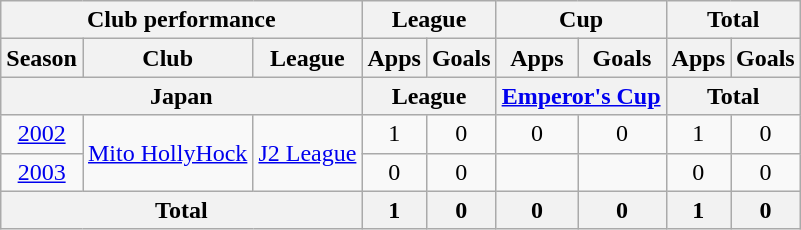<table class="wikitable" style="text-align:center;">
<tr>
<th colspan=3>Club performance</th>
<th colspan=2>League</th>
<th colspan=2>Cup</th>
<th colspan=2>Total</th>
</tr>
<tr>
<th>Season</th>
<th>Club</th>
<th>League</th>
<th>Apps</th>
<th>Goals</th>
<th>Apps</th>
<th>Goals</th>
<th>Apps</th>
<th>Goals</th>
</tr>
<tr>
<th colspan=3>Japan</th>
<th colspan=2>League</th>
<th colspan=2><a href='#'>Emperor's Cup</a></th>
<th colspan=2>Total</th>
</tr>
<tr>
<td><a href='#'>2002</a></td>
<td rowspan="2"><a href='#'>Mito HollyHock</a></td>
<td rowspan="2"><a href='#'>J2 League</a></td>
<td>1</td>
<td>0</td>
<td>0</td>
<td>0</td>
<td>1</td>
<td>0</td>
</tr>
<tr>
<td><a href='#'>2003</a></td>
<td>0</td>
<td>0</td>
<td></td>
<td></td>
<td>0</td>
<td>0</td>
</tr>
<tr>
<th colspan=3>Total</th>
<th>1</th>
<th>0</th>
<th>0</th>
<th>0</th>
<th>1</th>
<th>0</th>
</tr>
</table>
